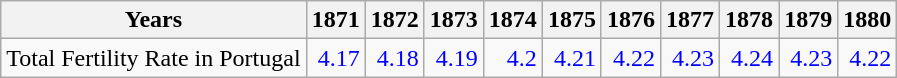<table class="wikitable " style="text-align:right">
<tr>
<th>Years</th>
<th>1871</th>
<th>1872</th>
<th>1873</th>
<th>1874</th>
<th>1875</th>
<th>1876</th>
<th>1877</th>
<th>1878</th>
<th>1879</th>
<th>1880</th>
</tr>
<tr>
<td align="left">Total Fertility Rate in Portugal</td>
<td style="text-align:right; color:blue;">4.17</td>
<td style="text-align:right; color:blue;">4.18</td>
<td style="text-align:right; color:blue;">4.19</td>
<td style="text-align:right; color:blue;">4.2</td>
<td style="text-align:right; color:blue;">4.21</td>
<td style="text-align:right; color:blue;">4.22</td>
<td style="text-align:right; color:blue;">4.23</td>
<td style="text-align:right; color:blue;">4.24</td>
<td style="text-align:right; color:blue;">4.23</td>
<td style="text-align:right; color:blue;">4.22</td>
</tr>
</table>
